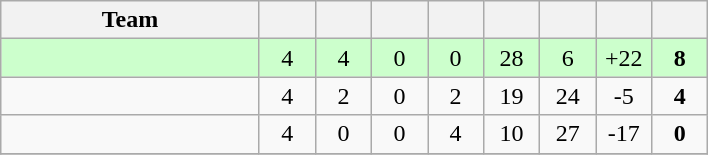<table class="wikitable" style="text-align: center;">
<tr>
<th width=165>Team</th>
<th width=30></th>
<th width=30></th>
<th width=30></th>
<th width=30></th>
<th width=30></th>
<th width=30></th>
<th width=30></th>
<th width=30></th>
</tr>
<tr bgcolor=ccffcc>
<td align=left></td>
<td>4</td>
<td>4</td>
<td>0</td>
<td>0</td>
<td>28</td>
<td>6</td>
<td>+22</td>
<td><strong>8</strong></td>
</tr>
<tr>
<td align=left></td>
<td>4</td>
<td>2</td>
<td>0</td>
<td>2</td>
<td>19</td>
<td>24</td>
<td>-5</td>
<td><strong>4</strong></td>
</tr>
<tr>
<td align=left></td>
<td>4</td>
<td>0</td>
<td>0</td>
<td>4</td>
<td>10</td>
<td>27</td>
<td>-17</td>
<td><strong>0</strong></td>
</tr>
<tr>
</tr>
</table>
